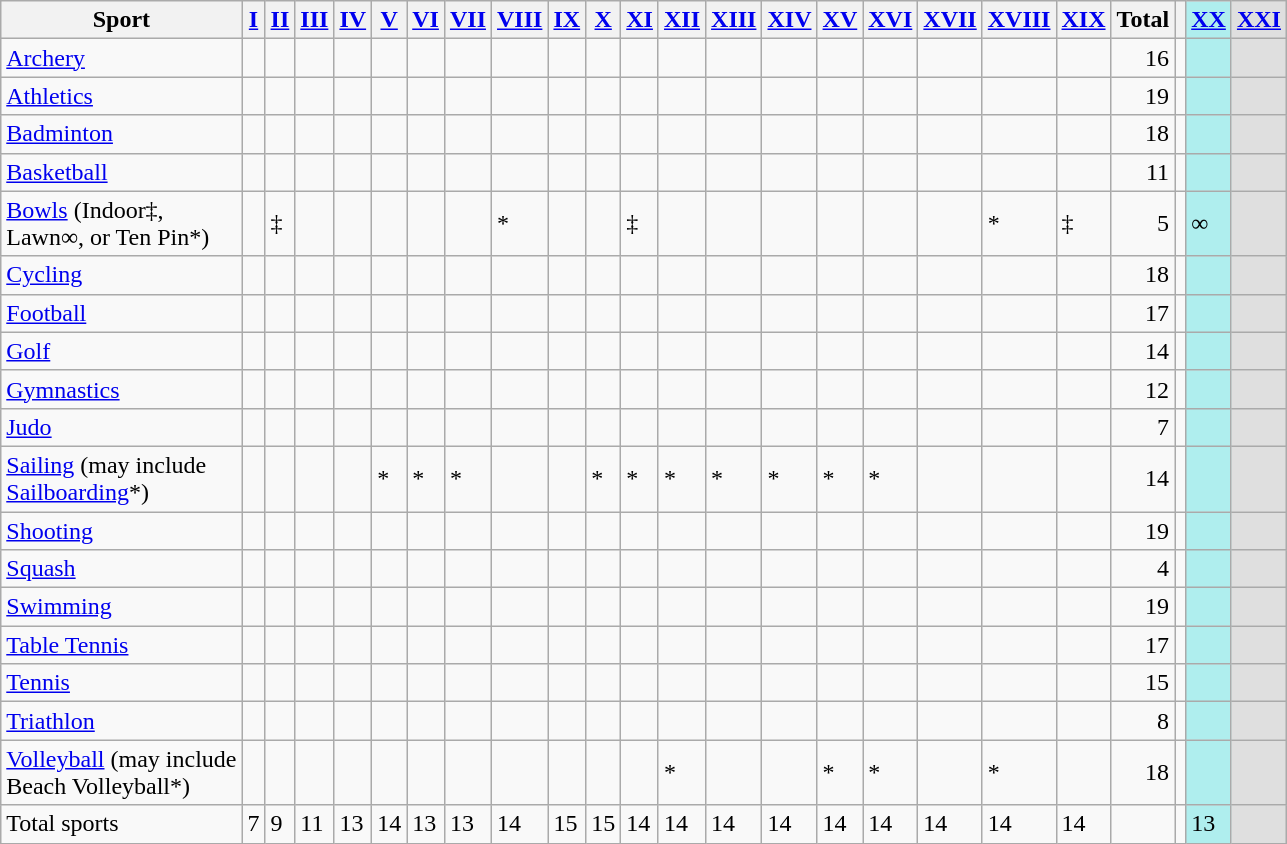<table class="wikitable">
<tr>
<th>Sport</th>
<th><a href='#'>I</a></th>
<th><a href='#'>II</a></th>
<th><a href='#'>III</a></th>
<th><a href='#'>IV</a></th>
<th><a href='#'>V</a></th>
<th><a href='#'>VI</a></th>
<th><a href='#'>VII</a></th>
<th><a href='#'>VIII</a></th>
<th><a href='#'>IX</a></th>
<th><a href='#'>X</a></th>
<th><a href='#'>XI</a></th>
<th><a href='#'>XII</a></th>
<th><a href='#'>XIII</a></th>
<th><a href='#'>XIV</a></th>
<th><a href='#'>XV</a></th>
<th><a href='#'>XVI</a></th>
<th><a href='#'>XVII</a></th>
<th><a href='#'>XVIII</a></th>
<th><a href='#'>XIX</a></th>
<th>Total</th>
<th></th>
<th style="text-align:left; background:#afeeee;"><a href='#'>XX</a></th>
<th style="text-align:center; background:#dfdfdf;"><a href='#'>XXI</a></th>
</tr>
<tr>
<td><a href='#'>Archery</a></td>
<td></td>
<td></td>
<td></td>
<td></td>
<td></td>
<td></td>
<td></td>
<td></td>
<td></td>
<td></td>
<td></td>
<td></td>
<td></td>
<td></td>
<td></td>
<td></td>
<td></td>
<td></td>
<td></td>
<td align="right">16</td>
<td></td>
<td style="text-align:left; background:#afeeee;"></td>
<td style="text-align:center; background:#dfdfdf;"></td>
</tr>
<tr>
<td><a href='#'>Athletics</a></td>
<td></td>
<td></td>
<td></td>
<td></td>
<td></td>
<td></td>
<td></td>
<td></td>
<td></td>
<td></td>
<td></td>
<td></td>
<td></td>
<td></td>
<td></td>
<td></td>
<td></td>
<td></td>
<td></td>
<td align="right">19</td>
<td></td>
<td style="text-align:left; background:#afeeee;"></td>
<td style="text-align:center; background:#dfdfdf;"></td>
</tr>
<tr>
<td><a href='#'>Badminton</a></td>
<td></td>
<td></td>
<td></td>
<td></td>
<td></td>
<td></td>
<td></td>
<td></td>
<td></td>
<td></td>
<td></td>
<td></td>
<td></td>
<td></td>
<td></td>
<td></td>
<td></td>
<td></td>
<td></td>
<td align="right">18</td>
<td></td>
<td style="text-align:left; background:#afeeee;"></td>
<td style="text-align:center; background:#dfdfdf;"></td>
</tr>
<tr>
<td><a href='#'>Basketball</a></td>
<td></td>
<td></td>
<td></td>
<td></td>
<td></td>
<td></td>
<td></td>
<td></td>
<td></td>
<td></td>
<td></td>
<td></td>
<td></td>
<td></td>
<td></td>
<td></td>
<td></td>
<td></td>
<td></td>
<td align="right">11</td>
<td></td>
<td style="text-align:left; background:#afeeee;"></td>
<td style="text-align:center; background:#dfdfdf;"></td>
</tr>
<tr>
<td><a href='#'>Bowls</a> (Indoor‡,<br>Lawn∞, or Ten Pin*)</td>
<td></td>
<td>‡</td>
<td></td>
<td></td>
<td></td>
<td></td>
<td></td>
<td>*</td>
<td></td>
<td></td>
<td>‡</td>
<td></td>
<td></td>
<td></td>
<td></td>
<td></td>
<td></td>
<td>*</td>
<td>‡</td>
<td align="right">5</td>
<td></td>
<td style="text-align:left; background:#afeeee;">∞</td>
<td style="text-align:center; background:#dfdfdf;"></td>
</tr>
<tr>
<td><a href='#'>Cycling</a></td>
<td></td>
<td></td>
<td></td>
<td></td>
<td></td>
<td></td>
<td></td>
<td></td>
<td></td>
<td></td>
<td></td>
<td></td>
<td></td>
<td></td>
<td></td>
<td></td>
<td></td>
<td></td>
<td></td>
<td align="right">18</td>
<td></td>
<td style="text-align:left; background:#afeeee;"></td>
<td style="text-align:center; background:#dfdfdf;"></td>
</tr>
<tr>
<td><a href='#'>Football</a></td>
<td></td>
<td></td>
<td></td>
<td></td>
<td></td>
<td></td>
<td></td>
<td></td>
<td></td>
<td></td>
<td></td>
<td></td>
<td></td>
<td></td>
<td></td>
<td></td>
<td></td>
<td></td>
<td></td>
<td align="right">17</td>
<td></td>
<td style="text-align:left; background:#afeeee;"></td>
<td style="text-align:center; background:#dfdfdf;"></td>
</tr>
<tr>
<td><a href='#'>Golf</a></td>
<td></td>
<td></td>
<td></td>
<td></td>
<td></td>
<td></td>
<td></td>
<td></td>
<td></td>
<td></td>
<td></td>
<td></td>
<td></td>
<td></td>
<td></td>
<td></td>
<td></td>
<td></td>
<td></td>
<td align="right">14</td>
<td></td>
<td style="text-align:left; background:#afeeee;"></td>
<td style="text-align:center; background:#dfdfdf;"></td>
</tr>
<tr>
<td><a href='#'>Gymnastics</a></td>
<td></td>
<td></td>
<td></td>
<td></td>
<td></td>
<td></td>
<td></td>
<td></td>
<td></td>
<td></td>
<td></td>
<td></td>
<td></td>
<td></td>
<td></td>
<td></td>
<td></td>
<td></td>
<td></td>
<td align="right">12</td>
<td></td>
<td style="text-align:left; background:#afeeee;"></td>
<td style="text-align:center; background:#dfdfdf;"></td>
</tr>
<tr>
<td><a href='#'>Judo</a></td>
<td></td>
<td></td>
<td></td>
<td></td>
<td></td>
<td></td>
<td></td>
<td></td>
<td></td>
<td></td>
<td></td>
<td></td>
<td></td>
<td></td>
<td></td>
<td></td>
<td></td>
<td></td>
<td></td>
<td align="right">7</td>
<td></td>
<td style="text-align:left; background:#afeeee;"></td>
<td style="text-align:center; background:#dfdfdf;"></td>
</tr>
<tr>
<td><a href='#'>Sailing</a> (may include<br><a href='#'>Sailboarding</a>*)</td>
<td></td>
<td></td>
<td></td>
<td></td>
<td>*</td>
<td>*</td>
<td>*</td>
<td></td>
<td></td>
<td>*</td>
<td>*</td>
<td>*</td>
<td>*</td>
<td>*</td>
<td>*</td>
<td>*</td>
<td></td>
<td></td>
<td></td>
<td align="right">14</td>
<td></td>
<td style="text-align:left; background:#afeeee;"></td>
<td style="text-align:center; background:#dfdfdf;"></td>
</tr>
<tr>
<td><a href='#'>Shooting</a></td>
<td></td>
<td></td>
<td></td>
<td></td>
<td></td>
<td></td>
<td></td>
<td></td>
<td></td>
<td></td>
<td></td>
<td></td>
<td></td>
<td></td>
<td></td>
<td></td>
<td></td>
<td></td>
<td></td>
<td align="right">19</td>
<td></td>
<td style="text-align:left; background:#afeeee;"></td>
<td style="text-align:center; background:#dfdfdf;"></td>
</tr>
<tr>
<td><a href='#'>Squash</a></td>
<td></td>
<td></td>
<td></td>
<td></td>
<td></td>
<td></td>
<td></td>
<td></td>
<td></td>
<td></td>
<td></td>
<td></td>
<td></td>
<td></td>
<td></td>
<td></td>
<td></td>
<td></td>
<td></td>
<td align="right">4</td>
<td></td>
<td style="text-align:left; background:#afeeee;"></td>
<td style="text-align:center; background:#dfdfdf;"></td>
</tr>
<tr>
<td><a href='#'>Swimming</a></td>
<td></td>
<td></td>
<td></td>
<td></td>
<td></td>
<td></td>
<td></td>
<td></td>
<td></td>
<td></td>
<td></td>
<td></td>
<td></td>
<td></td>
<td></td>
<td></td>
<td></td>
<td></td>
<td></td>
<td align="right">19</td>
<td></td>
<td style="text-align:left; background:#afeeee;"></td>
<td style="text-align:center; background:#dfdfdf;"></td>
</tr>
<tr>
<td><a href='#'>Table Tennis</a></td>
<td></td>
<td></td>
<td></td>
<td></td>
<td></td>
<td></td>
<td></td>
<td></td>
<td></td>
<td></td>
<td></td>
<td></td>
<td></td>
<td></td>
<td></td>
<td></td>
<td></td>
<td></td>
<td></td>
<td align="right">17</td>
<td></td>
<td style="text-align:left; background:#afeeee;"></td>
<td style="text-align:center; background:#dfdfdf;"></td>
</tr>
<tr>
<td><a href='#'>Tennis</a></td>
<td></td>
<td></td>
<td></td>
<td></td>
<td></td>
<td></td>
<td></td>
<td></td>
<td></td>
<td></td>
<td></td>
<td></td>
<td></td>
<td></td>
<td></td>
<td></td>
<td></td>
<td></td>
<td></td>
<td align="right">15</td>
<td></td>
<td style="text-align:left; background:#afeeee;"></td>
<td style="text-align:center; background:#dfdfdf;"></td>
</tr>
<tr>
<td><a href='#'>Triathlon</a></td>
<td></td>
<td></td>
<td></td>
<td></td>
<td></td>
<td></td>
<td></td>
<td></td>
<td></td>
<td></td>
<td></td>
<td></td>
<td></td>
<td></td>
<td></td>
<td></td>
<td></td>
<td></td>
<td></td>
<td align="right">8</td>
<td></td>
<td style="text-align:left; background:#afeeee;"></td>
<td style="text-align:center; background:#dfdfdf;"></td>
</tr>
<tr>
<td><a href='#'>Volleyball</a> (may include<br>Beach Volleyball*)</td>
<td></td>
<td></td>
<td></td>
<td></td>
<td></td>
<td></td>
<td></td>
<td></td>
<td></td>
<td></td>
<td></td>
<td>*</td>
<td></td>
<td></td>
<td>*</td>
<td>*</td>
<td></td>
<td>*</td>
<td></td>
<td align="right">18</td>
<td></td>
<td style="text-align:left; background:#afeeee;"></td>
<td style="text-align:center; background:#dfdfdf;"></td>
</tr>
<tr>
<td>Total sports</td>
<td>7</td>
<td>9</td>
<td>11</td>
<td>13</td>
<td>14</td>
<td>13</td>
<td>13</td>
<td>14</td>
<td>15</td>
<td>15</td>
<td>14</td>
<td>14</td>
<td>14</td>
<td>14</td>
<td>14</td>
<td>14</td>
<td>14</td>
<td>14</td>
<td>14</td>
<td></td>
<td></td>
<td style="text-align:left; background:#afeeee;">13</td>
<td style="text-align:center; background:#dfdfdf;"></td>
</tr>
</table>
